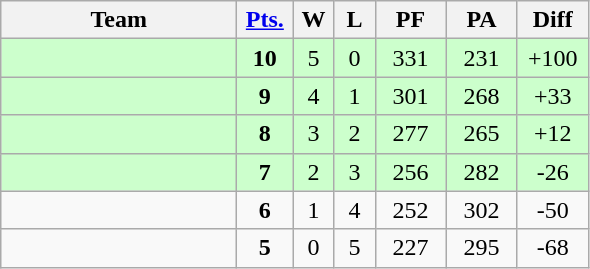<table class=wikitable>
<tr align=center>
<th width=150px>Team</th>
<th width=30px><a href='#'>Pts.</a></th>
<th width=20px>W</th>
<th width=20px>L</th>
<th width=40px>PF</th>
<th width=40px>PA</th>
<th width=40px>Diff</th>
</tr>
<tr align=center bgcolor="#ccffcc">
<td align=left></td>
<td><strong>10</strong></td>
<td>5</td>
<td>0</td>
<td>331</td>
<td>231</td>
<td>+100</td>
</tr>
<tr align=center bgcolor="#ccffcc">
<td align=left></td>
<td><strong>9</strong></td>
<td>4</td>
<td>1</td>
<td>301</td>
<td>268</td>
<td>+33</td>
</tr>
<tr align=center bgcolor="#ccffcc">
<td align=left></td>
<td><strong>8</strong></td>
<td>3</td>
<td>2</td>
<td>277</td>
<td>265</td>
<td>+12</td>
</tr>
<tr align=center bgcolor="#ccffcc">
<td align=left></td>
<td><strong>7</strong></td>
<td>2</td>
<td>3</td>
<td>256</td>
<td>282</td>
<td>-26</td>
</tr>
<tr align=center>
<td align=left></td>
<td><strong>6</strong></td>
<td>1</td>
<td>4</td>
<td>252</td>
<td>302</td>
<td>-50</td>
</tr>
<tr align=center>
<td align=left></td>
<td><strong>5</strong></td>
<td>0</td>
<td>5</td>
<td>227</td>
<td>295</td>
<td>-68</td>
</tr>
</table>
